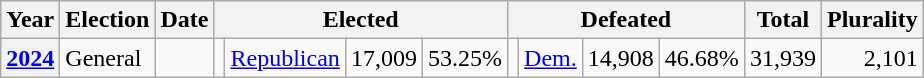<table class="wikitable">
<tr>
<th>Year</th>
<th>Election</th>
<th>Date</th>
<th colspan="4">Elected</th>
<th colspan="4">Defeated</th>
<th>Total</th>
<th>Plurality</th>
</tr>
<tr>
<th><a href='#'>2024</a></th>
<td valign="top">General</td>
<td valign="top"></td>
<td valign="top"></td>
<td valign="top" ><a href='#'>Republican</a></td>
<td valign="top" align="right">17,009</td>
<td valign="top" align="right">53.25%</td>
<td></td>
<td valign="top" ><a href='#'>Dem.</a></td>
<td valign="top" align="right">14,908</td>
<td valign="top" align="right">46.68%</td>
<td valign="top" align="right">31,939</td>
<td valign="top" align="right">2,101</td>
</tr>
</table>
